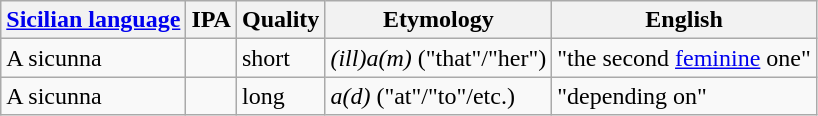<table class="wikitable">
<tr>
<th><a href='#'>Sicilian language</a></th>
<th>IPA</th>
<th>Quality</th>
<th>Etymology</th>
<th>English</th>
</tr>
<tr>
<td>A sicunna</td>
<td></td>
<td>short</td>
<td><em>(ill)a(m)</em> ("that"/"her")</td>
<td>"the second <a href='#'>feminine</a> one"</td>
</tr>
<tr>
<td>A sicunna</td>
<td></td>
<td>long</td>
<td><em>a(d)</em> ("at"/"to"/etc.)</td>
<td>"depending on"</td>
</tr>
</table>
